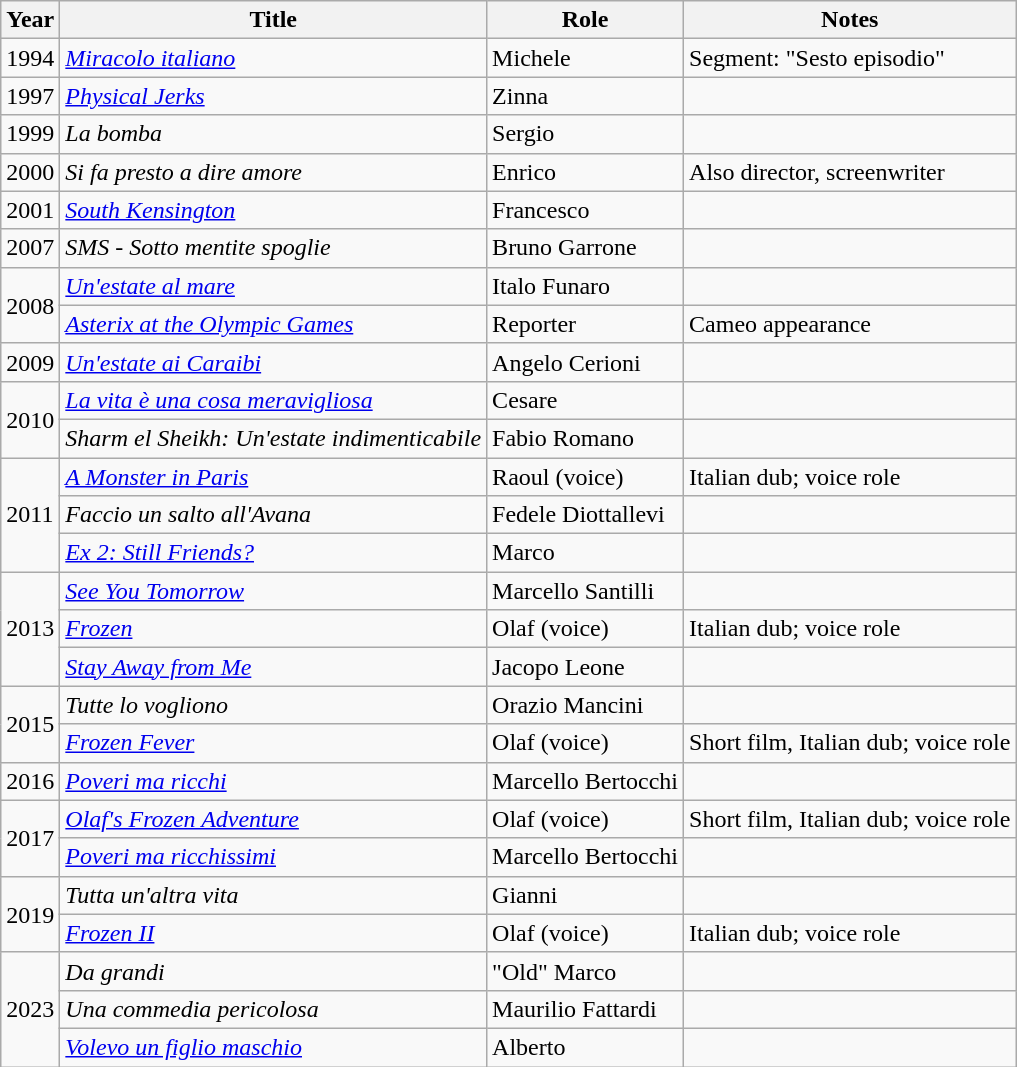<table class="wikitable">
<tr>
<th>Year</th>
<th>Title</th>
<th>Role</th>
<th>Notes</th>
</tr>
<tr>
<td>1994</td>
<td><em><a href='#'>Miracolo italiano</a></em></td>
<td>Michele</td>
<td>Segment: "Sesto episodio"</td>
</tr>
<tr>
<td>1997</td>
<td><em><a href='#'>Physical Jerks</a></em></td>
<td>Zinna</td>
<td></td>
</tr>
<tr>
<td>1999</td>
<td><em>La bomba</em></td>
<td>Sergio</td>
<td></td>
</tr>
<tr>
<td>2000</td>
<td><em>Si fa presto a dire amore</em></td>
<td>Enrico</td>
<td>Also director, screenwriter</td>
</tr>
<tr>
<td>2001</td>
<td><em><a href='#'>South Kensington</a></em></td>
<td>Francesco</td>
<td></td>
</tr>
<tr>
<td>2007</td>
<td><em>SMS - Sotto mentite spoglie</em></td>
<td>Bruno Garrone</td>
<td></td>
</tr>
<tr>
<td rowspan="2">2008</td>
<td><em><a href='#'>Un'estate al mare</a></em></td>
<td>Italo Funaro</td>
<td></td>
</tr>
<tr>
<td><em><a href='#'>Asterix at the Olympic Games</a></em></td>
<td>Reporter</td>
<td>Cameo appearance</td>
</tr>
<tr>
<td>2009</td>
<td><em><a href='#'>Un'estate ai Caraibi</a></em></td>
<td>Angelo Cerioni</td>
<td></td>
</tr>
<tr>
<td rowspan="2">2010</td>
<td><em><a href='#'>La vita è una cosa meravigliosa</a></em></td>
<td>Cesare</td>
<td></td>
</tr>
<tr>
<td><em>Sharm el Sheikh: Un'estate indimenticabile</em></td>
<td>Fabio Romano</td>
<td></td>
</tr>
<tr>
<td rowspan="3">2011</td>
<td><em><a href='#'>A Monster in Paris</a></em></td>
<td>Raoul (voice)</td>
<td>Italian dub; voice role</td>
</tr>
<tr>
<td><em>Faccio un salto all'Avana</em></td>
<td>Fedele Diottallevi</td>
<td></td>
</tr>
<tr>
<td><em><a href='#'>Ex 2: Still Friends?</a></em></td>
<td>Marco</td>
<td></td>
</tr>
<tr>
<td rowspan="3">2013</td>
<td><em><a href='#'>See You Tomorrow</a></em></td>
<td>Marcello Santilli</td>
<td></td>
</tr>
<tr>
<td><em><a href='#'>Frozen</a></em></td>
<td>Olaf (voice)</td>
<td>Italian dub; voice role</td>
</tr>
<tr>
<td><em><a href='#'>Stay Away from Me</a></em></td>
<td>Jacopo Leone</td>
<td></td>
</tr>
<tr>
<td rowspan="2">2015</td>
<td><em>Tutte lo vogliono</em></td>
<td>Orazio Mancini</td>
<td></td>
</tr>
<tr>
<td><em><a href='#'>Frozen Fever</a></em></td>
<td>Olaf (voice)</td>
<td>Short film, Italian dub; voice role</td>
</tr>
<tr>
<td>2016</td>
<td><em><a href='#'>Poveri ma ricchi</a></em></td>
<td>Marcello Bertocchi</td>
<td></td>
</tr>
<tr>
<td rowspan="2">2017</td>
<td><em><a href='#'>Olaf's Frozen Adventure</a></em></td>
<td>Olaf (voice)</td>
<td>Short film, Italian dub; voice role</td>
</tr>
<tr>
<td><em><a href='#'>Poveri ma ricchissimi</a></em></td>
<td>Marcello Bertocchi</td>
<td></td>
</tr>
<tr>
<td rowspan="2">2019</td>
<td><em>Tutta un'altra vita</em></td>
<td>Gianni</td>
<td></td>
</tr>
<tr>
<td><em><a href='#'>Frozen II</a></em></td>
<td>Olaf (voice)</td>
<td>Italian dub; voice role</td>
</tr>
<tr>
<td rowspan="3">2023</td>
<td><em>Da grandi</em></td>
<td>"Old" Marco</td>
<td></td>
</tr>
<tr>
<td><em>Una commedia pericolosa</em></td>
<td>Maurilio Fattardi</td>
<td></td>
</tr>
<tr>
<td><em><a href='#'>Volevo un figlio maschio</a></em></td>
<td>Alberto</td>
<td></td>
</tr>
</table>
